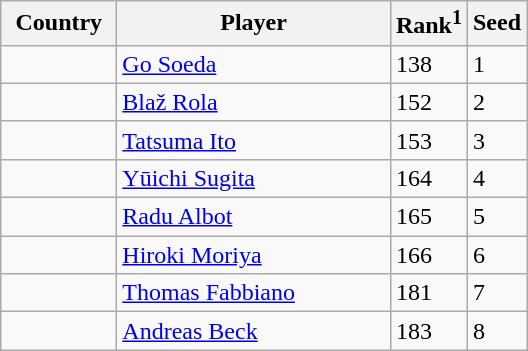<table class="sortable wikitable">
<tr>
<th width="70">Country</th>
<th width="175">Player</th>
<th>Rank<sup>1</sup></th>
<th>Seed</th>
</tr>
<tr>
<td></td>
<td><a href='#'>Go Soeda</a></td>
<td>138</td>
<td>1</td>
</tr>
<tr>
<td></td>
<td><a href='#'>Blaž Rola</a></td>
<td>152</td>
<td>2</td>
</tr>
<tr>
<td></td>
<td><a href='#'>Tatsuma Ito</a></td>
<td>153</td>
<td>3</td>
</tr>
<tr>
<td></td>
<td><a href='#'>Yūichi Sugita</a></td>
<td>164</td>
<td>4</td>
</tr>
<tr>
<td></td>
<td><a href='#'>Radu Albot</a></td>
<td>165</td>
<td>5</td>
</tr>
<tr>
<td></td>
<td><a href='#'>Hiroki Moriya</a></td>
<td>166</td>
<td>6</td>
</tr>
<tr>
<td></td>
<td><a href='#'>Thomas Fabbiano</a></td>
<td>181</td>
<td>7</td>
</tr>
<tr>
<td></td>
<td><a href='#'>Andreas Beck</a></td>
<td>183</td>
<td>8</td>
</tr>
</table>
